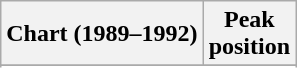<table class="wikitable sortable plainrowheaders">
<tr>
<th>Chart (1989–1992)</th>
<th>Peak<br>position</th>
</tr>
<tr>
</tr>
<tr>
</tr>
<tr>
</tr>
</table>
